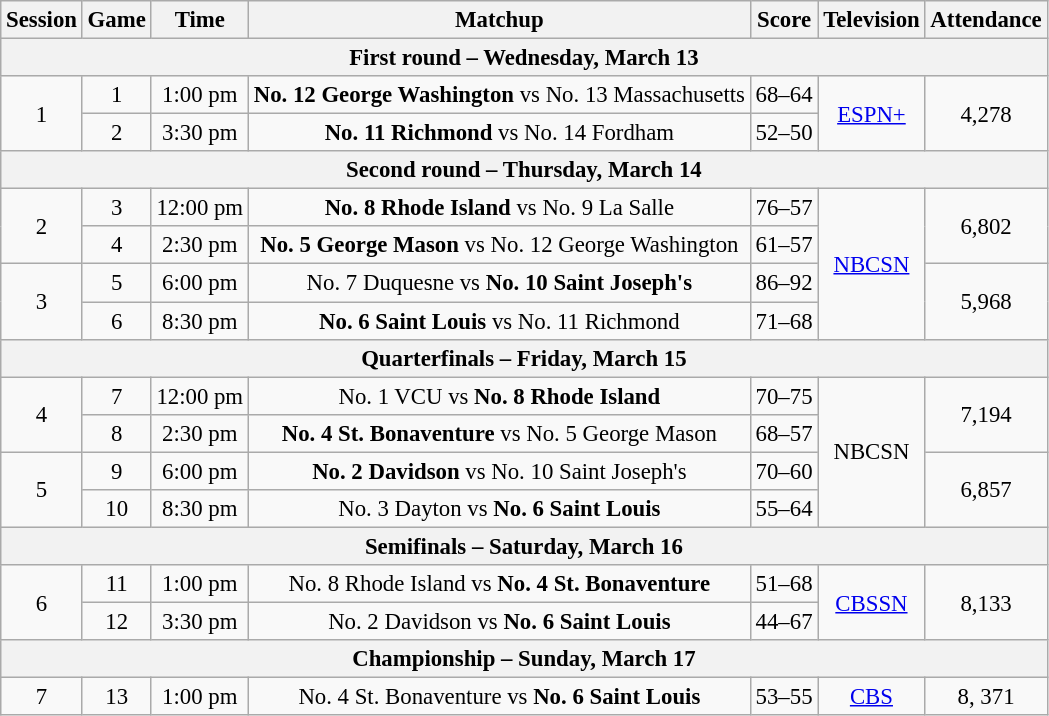<table class="wikitable" style="font-size: 95%; text-align:center">
<tr>
<th>Session</th>
<th>Game</th>
<th>Time</th>
<th>Matchup</th>
<th>Score</th>
<th>Television</th>
<th>Attendance</th>
</tr>
<tr>
<th colspan=7>First round – Wednesday, March 13</th>
</tr>
<tr>
<td rowspan=2>1</td>
<td>1</td>
<td>1:00 pm</td>
<td><strong>No. 12 George Washington</strong> vs No. 13 Massachusetts</td>
<td>68–64</td>
<td rowspan=2><a href='#'>ESPN+</a></td>
<td rowspan=2>4,278</td>
</tr>
<tr>
<td>2</td>
<td>3:30 pm</td>
<td><strong>No. 11 Richmond</strong> vs No. 14 Fordham</td>
<td>52–50</td>
</tr>
<tr>
<th colspan=7>Second round – Thursday, March 14</th>
</tr>
<tr>
<td rowspan=2>2</td>
<td>3</td>
<td>12:00 pm</td>
<td><strong>No. 8 Rhode Island</strong> vs No. 9 La Salle</td>
<td>76–57</td>
<td rowspan=4><a href='#'>NBCSN</a></td>
<td rowspan=2>6,802</td>
</tr>
<tr>
<td>4</td>
<td>2:30 pm</td>
<td><strong>No. 5 George Mason</strong> vs No. 12 George Washington</td>
<td>61–57</td>
</tr>
<tr>
<td rowspan=2>3</td>
<td>5</td>
<td>6:00 pm</td>
<td>No. 7 Duquesne vs <strong>No. 10 Saint Joseph's</strong></td>
<td>86–92</td>
<td rowspan=2>5,968</td>
</tr>
<tr>
<td>6</td>
<td>8:30 pm</td>
<td><strong>No. 6 Saint Louis</strong> vs No. 11 Richmond</td>
<td>71–68</td>
</tr>
<tr>
<th colspan=7>Quarterfinals – Friday, March 15</th>
</tr>
<tr>
<td rowspan=2>4</td>
<td>7</td>
<td>12:00 pm</td>
<td>No. 1 VCU vs <strong>No. 8 Rhode Island</strong></td>
<td>70–75</td>
<td rowspan=4>NBCSN</td>
<td rowspan=2>7,194</td>
</tr>
<tr>
<td>8</td>
<td>2:30 pm</td>
<td><strong>No. 4 St. Bonaventure</strong> vs No. 5 George Mason</td>
<td>68–57</td>
</tr>
<tr>
<td rowspan=2>5</td>
<td>9</td>
<td>6:00 pm</td>
<td><strong>No. 2 Davidson</strong> vs No. 10 Saint Joseph's</td>
<td>70–60</td>
<td rowspan=2>6,857</td>
</tr>
<tr>
<td>10</td>
<td>8:30 pm</td>
<td>No. 3 Dayton vs <strong>No. 6 Saint Louis</strong></td>
<td>55–64</td>
</tr>
<tr>
<th colspan=7>Semifinals – Saturday, March 16</th>
</tr>
<tr>
<td rowspan=2>6</td>
<td>11</td>
<td>1:00 pm</td>
<td>No. 8 Rhode Island vs <strong>No. 4 St. Bonaventure</strong></td>
<td>51–68</td>
<td rowspan=2><a href='#'>CBSSN</a></td>
<td rowspan=2>8,133</td>
</tr>
<tr>
<td>12</td>
<td>3:30 pm</td>
<td>No. 2 Davidson vs <strong>No. 6 Saint Louis</strong></td>
<td>44–67</td>
</tr>
<tr>
<th colspan=7>Championship – Sunday, March 17</th>
</tr>
<tr>
<td>7</td>
<td>13</td>
<td>1:00 pm</td>
<td>No. 4 St. Bonaventure vs <strong>No. 6 Saint Louis</strong></td>
<td>53–55</td>
<td><a href='#'>CBS</a></td>
<td>8, 371</td>
</tr>
</table>
